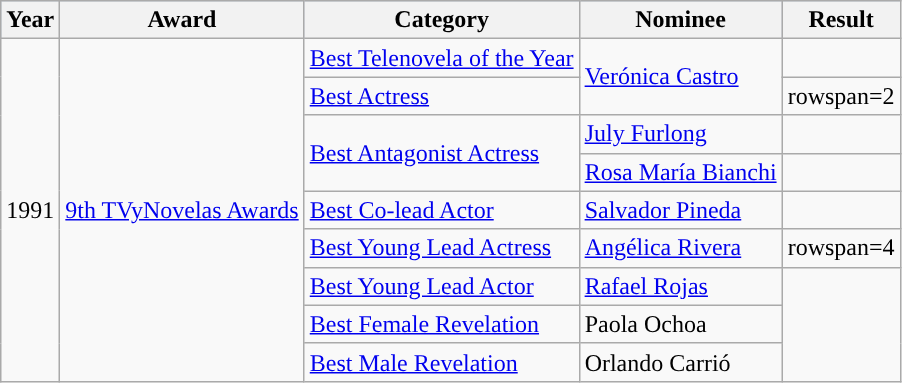<table class="wikitable">
<tr style="background:#b0c4de;">
<th>Year</th>
<th>Award</th>
<th>Category</th>
<th>Nominee</th>
<th>Result</th>
</tr>
<tr>
<td rowspan=9>1991</td>
<td rowspan=9><a href='#'>9th TVyNovelas Awards</a></td>
<td><a href='#'>Best Telenovela of the Year</a></td>
<td rowspan=2><a href='#'>Verónica Castro</a></td>
<td></td>
</tr>
<tr>
<td><a href='#'>Best Actress</a></td>
<td>rowspan=2 </td>
</tr>
<tr>
<td rowspan=2><a href='#'>Best Antagonist Actress</a></td>
<td><a href='#'>July Furlong</a></td>
</tr>
<tr>
<td><a href='#'>Rosa María Bianchi</a></td>
<td></td>
</tr>
<tr>
<td><a href='#'>Best Co-lead Actor</a></td>
<td><a href='#'>Salvador Pineda</a></td>
<td></td>
</tr>
<tr>
<td><a href='#'>Best Young Lead Actress</a></td>
<td><a href='#'>Angélica Rivera</a></td>
<td>rowspan=4 </td>
</tr>
<tr>
<td><a href='#'>Best Young Lead Actor</a></td>
<td><a href='#'>Rafael Rojas</a></td>
</tr>
<tr>
<td><a href='#'>Best Female Revelation</a></td>
<td>Paola Ochoa</td>
</tr>
<tr>
<td><a href='#'>Best Male Revelation</a></td>
<td>Orlando Carrió</td>
</tr>
</table>
